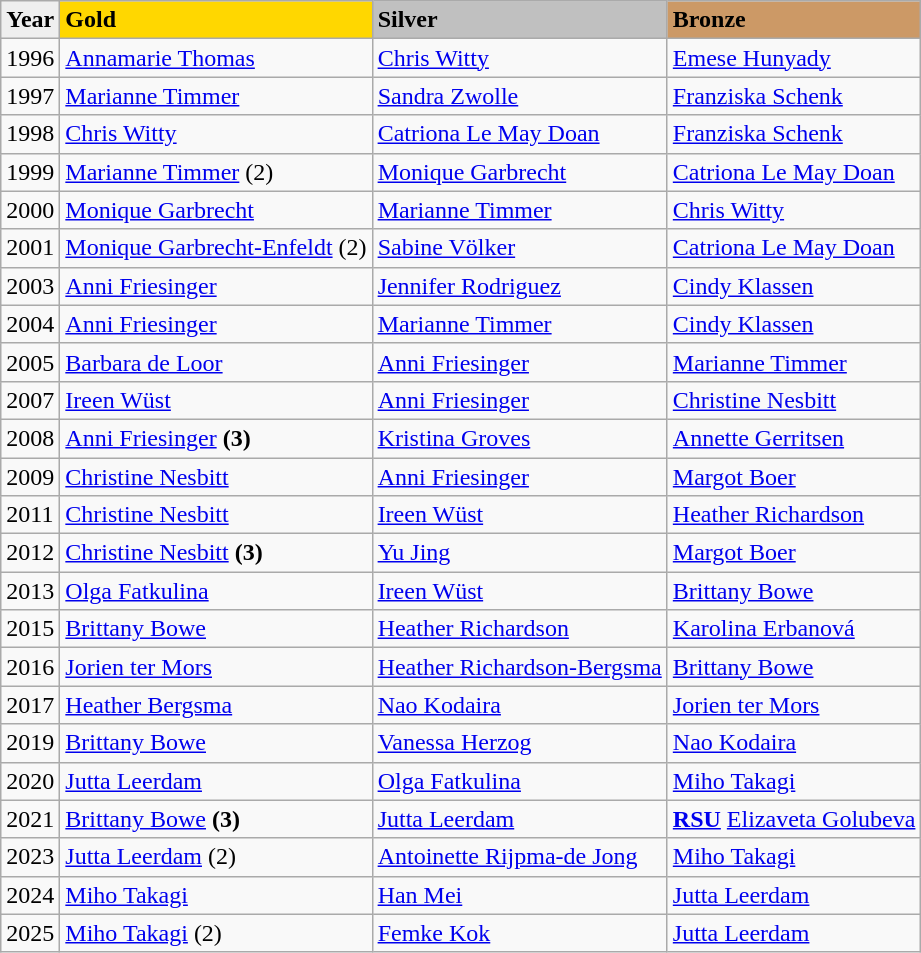<table class="wikitable">
<tr align="left" bgcolor="#efefef">
<td><strong>Year</strong></td>
<td bgcolor=gold><strong>Gold</strong></td>
<td bgcolor=silver><strong>Silver</strong></td>
<td bgcolor=cc9966><strong>Bronze</strong></td>
</tr>
<tr>
<td>1996</td>
<td> <a href='#'>Annamarie Thomas</a></td>
<td> <a href='#'>Chris Witty</a></td>
<td> <a href='#'>Emese Hunyady</a></td>
</tr>
<tr>
<td>1997</td>
<td> <a href='#'>Marianne Timmer</a></td>
<td> <a href='#'>Sandra Zwolle</a></td>
<td> <a href='#'>Franziska Schenk</a></td>
</tr>
<tr>
<td>1998</td>
<td> <a href='#'>Chris Witty</a></td>
<td> <a href='#'>Catriona Le May Doan</a></td>
<td> <a href='#'>Franziska Schenk</a></td>
</tr>
<tr>
<td>1999</td>
<td> <a href='#'>Marianne Timmer</a> (2)</td>
<td> <a href='#'>Monique Garbrecht</a></td>
<td> <a href='#'>Catriona Le May Doan</a></td>
</tr>
<tr>
<td>2000</td>
<td> <a href='#'>Monique Garbrecht</a></td>
<td> <a href='#'>Marianne Timmer</a></td>
<td> <a href='#'>Chris Witty</a></td>
</tr>
<tr>
<td>2001</td>
<td> <a href='#'>Monique Garbrecht-Enfeldt</a> (2)</td>
<td> <a href='#'>Sabine Völker</a></td>
<td> <a href='#'>Catriona Le May Doan</a></td>
</tr>
<tr>
<td>2003</td>
<td> <a href='#'>Anni Friesinger</a></td>
<td> <a href='#'>Jennifer Rodriguez</a></td>
<td> <a href='#'>Cindy Klassen</a></td>
</tr>
<tr>
<td>2004</td>
<td> <a href='#'>Anni Friesinger</a></td>
<td> <a href='#'>Marianne Timmer</a></td>
<td> <a href='#'>Cindy Klassen</a></td>
</tr>
<tr>
<td>2005</td>
<td> <a href='#'>Barbara de Loor</a></td>
<td> <a href='#'>Anni Friesinger</a></td>
<td> <a href='#'>Marianne Timmer</a></td>
</tr>
<tr>
<td>2007</td>
<td> <a href='#'>Ireen Wüst</a></td>
<td> <a href='#'>Anni Friesinger</a></td>
<td> <a href='#'>Christine Nesbitt</a></td>
</tr>
<tr>
<td>2008</td>
<td> <a href='#'>Anni Friesinger</a> <strong>(3)</strong></td>
<td> <a href='#'>Kristina Groves</a></td>
<td> <a href='#'>Annette Gerritsen</a></td>
</tr>
<tr>
<td>2009</td>
<td> <a href='#'>Christine Nesbitt</a></td>
<td> <a href='#'>Anni Friesinger</a></td>
<td> <a href='#'>Margot Boer</a></td>
</tr>
<tr>
<td>2011</td>
<td> <a href='#'>Christine Nesbitt</a></td>
<td> <a href='#'>Ireen Wüst</a></td>
<td> <a href='#'>Heather Richardson</a></td>
</tr>
<tr>
<td>2012</td>
<td> <a href='#'>Christine Nesbitt</a> <strong>(3)</strong></td>
<td> <a href='#'>Yu Jing</a></td>
<td> <a href='#'>Margot Boer</a></td>
</tr>
<tr>
<td>2013</td>
<td> <a href='#'>Olga Fatkulina</a></td>
<td> <a href='#'>Ireen Wüst</a></td>
<td> <a href='#'>Brittany Bowe</a></td>
</tr>
<tr>
<td>2015</td>
<td> <a href='#'>Brittany Bowe</a></td>
<td> <a href='#'>Heather Richardson</a></td>
<td> <a href='#'>Karolina Erbanová</a></td>
</tr>
<tr>
<td>2016</td>
<td> <a href='#'>Jorien ter Mors</a></td>
<td> <a href='#'>Heather Richardson-Bergsma</a></td>
<td> <a href='#'>Brittany Bowe</a></td>
</tr>
<tr>
<td>2017</td>
<td> <a href='#'>Heather Bergsma</a></td>
<td> <a href='#'>Nao Kodaira</a></td>
<td> <a href='#'>Jorien ter Mors</a></td>
</tr>
<tr>
<td>2019</td>
<td> <a href='#'>Brittany Bowe</a></td>
<td> <a href='#'>Vanessa Herzog</a></td>
<td> <a href='#'>Nao Kodaira</a></td>
</tr>
<tr>
<td>2020</td>
<td> <a href='#'>Jutta Leerdam</a></td>
<td> <a href='#'>Olga Fatkulina</a></td>
<td> <a href='#'>Miho Takagi</a></td>
</tr>
<tr>
<td>2021</td>
<td> <a href='#'>Brittany Bowe</a> <strong>(3)</strong></td>
<td> <a href='#'>Jutta Leerdam</a></td>
<td><strong><a href='#'>RSU</a></strong> <a href='#'>Elizaveta Golubeva</a></td>
</tr>
<tr>
<td>2023</td>
<td> <a href='#'>Jutta Leerdam</a> (2)</td>
<td> <a href='#'>Antoinette Rijpma-de Jong</a></td>
<td> <a href='#'>Miho Takagi</a></td>
</tr>
<tr>
<td>2024</td>
<td> <a href='#'>Miho Takagi</a></td>
<td> <a href='#'>Han Mei</a></td>
<td> <a href='#'>Jutta Leerdam</a></td>
</tr>
<tr>
<td>2025</td>
<td> <a href='#'>Miho Takagi</a> (2)</td>
<td> <a href='#'>Femke Kok</a></td>
<td> <a href='#'>Jutta Leerdam</a></td>
</tr>
</table>
